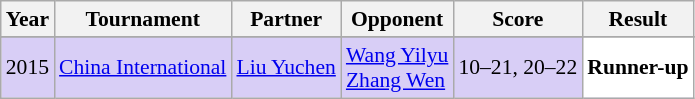<table class="sortable wikitable" style="font-size: 90%;">
<tr>
<th>Year</th>
<th>Tournament</th>
<th>Partner</th>
<th>Opponent</th>
<th>Score</th>
<th>Result</th>
</tr>
<tr>
</tr>
<tr style="background:#D8CEF6">
<td align="center">2015</td>
<td align="left"><a href='#'>China International</a></td>
<td align="left"> <a href='#'>Liu Yuchen</a></td>
<td align="left"> <a href='#'>Wang Yilyu</a><br> <a href='#'>Zhang Wen</a></td>
<td align="left">10–21, 20–22</td>
<td style="text-align:left; background:white"> <strong>Runner-up</strong></td>
</tr>
</table>
